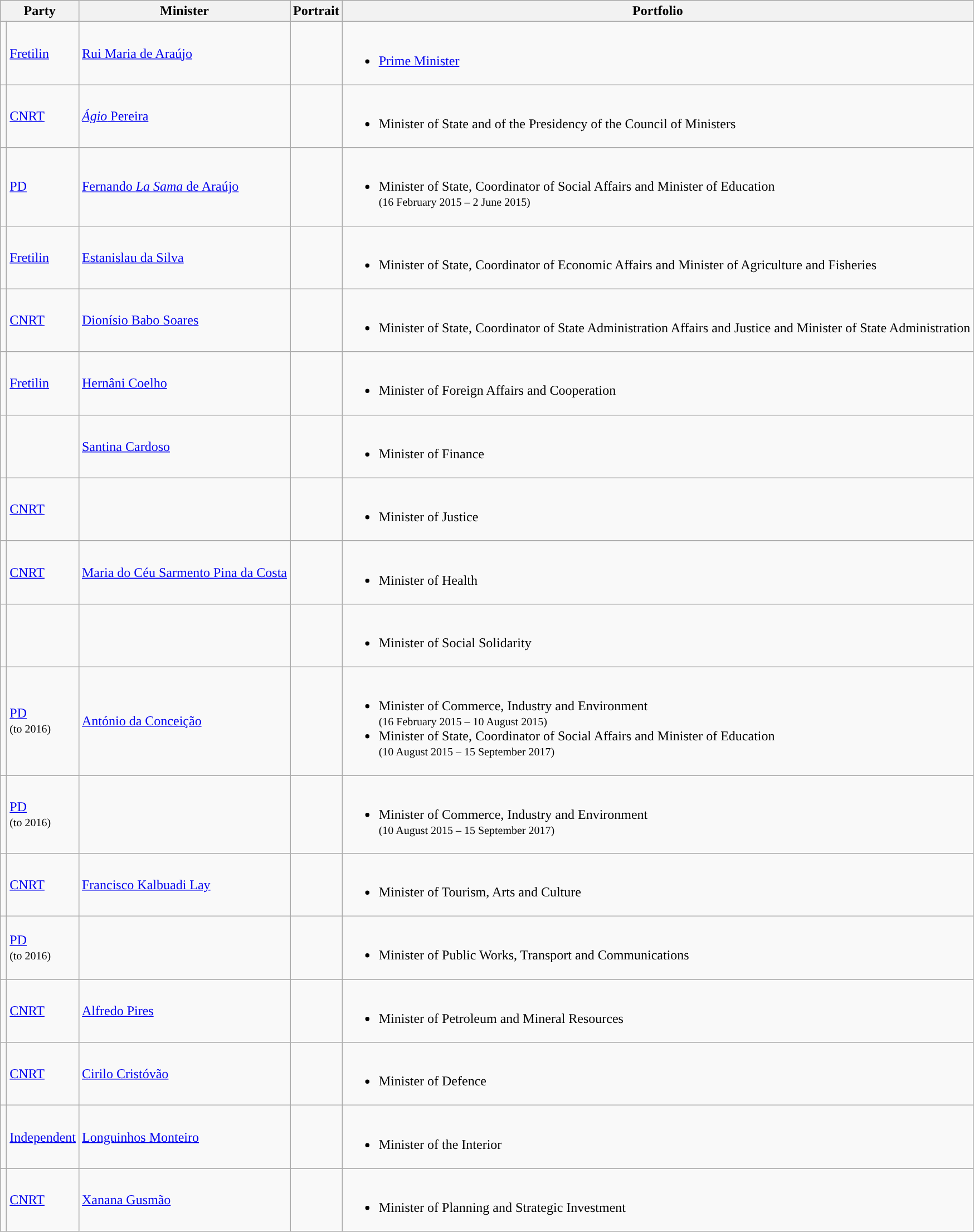<table class="wikitable sortable">
<tr>
<th colspan="2">Party</th>
<th>Minister</th>
<th>Portrait</th>
<th>Portfolio</th>
</tr>
<tr>
<td style="background:"></td>
<td><a href='#'>Fretilin</a></td>
<td><a href='#'>Rui Maria de Araújo</a></td>
<td></td>
<td><br><ul><li><a href='#'>Prime Minister</a></li></ul></td>
</tr>
<tr>
<td style="background:"></td>
<td><a href='#'>CNRT</a></td>
<td><a href='#'><em>Ágio</em> Pereira</a></td>
<td></td>
<td><br><ul><li>Minister of State and of the Presidency of the Council of Ministers</li></ul></td>
</tr>
<tr>
<td style="background:"></td>
<td><a href='#'>PD</a></td>
<td><a href='#'>Fernando <em>La Sama</em> de Araújo</a></td>
<td></td>
<td><br><ul><li>Minister of State, Coordinator of Social Affairs and Minister of Education<br><small>(16 February 2015 – 2 June 2015)</small></li></ul></td>
</tr>
<tr>
<td style="background:"></td>
<td><a href='#'>Fretilin</a></td>
<td><a href='#'>Estanislau da Silva</a></td>
<td></td>
<td><br><ul><li>Minister of State, Coordinator of Economic Affairs and Minister of Agriculture and Fisheries</li></ul></td>
</tr>
<tr>
<td style="background:"></td>
<td><a href='#'>CNRT</a></td>
<td><a href='#'>Dionísio Babo Soares</a></td>
<td></td>
<td><br><ul><li>Minister of State, Coordinator of State Administration Affairs and Justice and Minister of State Administration</li></ul></td>
</tr>
<tr>
<td style="background:"></td>
<td><a href='#'>Fretilin</a></td>
<td><a href='#'>Hernâni Coelho</a></td>
<td></td>
<td><br><ul><li>Minister of Foreign Affairs and Cooperation</li></ul></td>
</tr>
<tr>
<td></td>
<td></td>
<td><a href='#'>Santina Cardoso</a></td>
<td></td>
<td><br><ul><li>Minister of Finance</li></ul></td>
</tr>
<tr>
<td style="background:"></td>
<td><a href='#'>CNRT</a></td>
<td></td>
<td></td>
<td><br><ul><li>Minister of Justice</li></ul></td>
</tr>
<tr>
<td style="background:"></td>
<td><a href='#'>CNRT</a></td>
<td><a href='#'>Maria do Céu Sarmento Pina da Costa</a></td>
<td></td>
<td><br><ul><li>Minister of Health</li></ul></td>
</tr>
<tr>
<td></td>
<td></td>
<td></td>
<td></td>
<td><br><ul><li>Minister of Social Solidarity</li></ul></td>
</tr>
<tr>
<td style="background:"></td>
<td><a href='#'>PD</a><br><small>(to 2016)</small></td>
<td><a href='#'>António da Conceição</a></td>
<td></td>
<td><br><ul><li>Minister of Commerce, Industry and Environment<br><small>(16 February 2015 – 10 August 2015)</small></li><li>Minister of State, Coordinator of Social Affairs and Minister of Education<br><small>(10 August 2015 – 15 September 2017)</small></li></ul></td>
</tr>
<tr>
<td style="background:"></td>
<td><a href='#'>PD</a><br><small>(to 2016)</small></td>
<td></td>
<td></td>
<td><br><ul><li>Minister of Commerce, Industry and Environment<br><small>(10 August 2015 – 15 September 2017)</small></li></ul></td>
</tr>
<tr>
<td style="background:"></td>
<td><a href='#'>CNRT</a></td>
<td><a href='#'>Francisco Kalbuadi Lay</a></td>
<td></td>
<td><br><ul><li>Minister of Tourism, Arts and Culture</li></ul></td>
</tr>
<tr>
<td style="background:"></td>
<td><a href='#'>PD</a><br><small>(to 2016)</small></td>
<td></td>
<td></td>
<td><br><ul><li>Minister of Public Works, Transport and Communications</li></ul></td>
</tr>
<tr>
<td style="background:"></td>
<td><a href='#'>CNRT</a></td>
<td><a href='#'>Alfredo Pires</a></td>
<td></td>
<td><br><ul><li>Minister of Petroleum and Mineral Resources</li></ul></td>
</tr>
<tr>
<td style="background:"></td>
<td><a href='#'>CNRT</a></td>
<td><a href='#'>Cirilo Cristóvão</a></td>
<td></td>
<td><br><ul><li>Minister of Defence</li></ul></td>
</tr>
<tr>
<td style="background:"></td>
<td><a href='#'>Independent</a></td>
<td><a href='#'>Longuinhos Monteiro</a></td>
<td></td>
<td><br><ul><li>Minister of the Interior</li></ul></td>
</tr>
<tr>
<td style="background:"></td>
<td><a href='#'>CNRT</a></td>
<td><a href='#'>Xanana Gusmão</a></td>
<td></td>
<td><br><ul><li>Minister of Planning and Strategic Investment</li></ul></td>
</tr>
</table>
